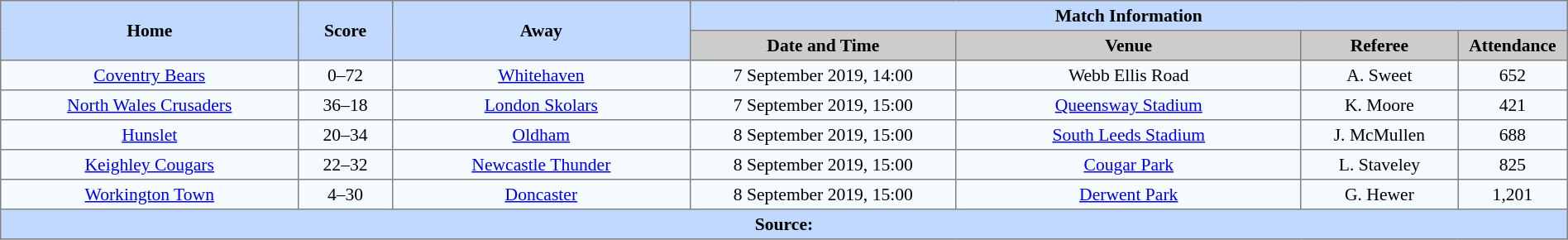<table border=1 style="border-collapse:collapse; font-size:90%; text-align:center;" cellpadding=3 cellspacing=0 width=100%>
<tr bgcolor=#C1D8FF>
<th rowspan=2 width=19%>Home</th>
<th rowspan=2 width=6%>Score</th>
<th rowspan=2 width=19%>Away</th>
<th colspan=4>Match Information</th>
</tr>
<tr bgcolor=#CCCCCC>
<th width=17%>Date and Time</th>
<th width=22%>Venue</th>
<th width=10%>Referee</th>
<th width=7%>Attendance</th>
</tr>
<tr bgcolor=#F5FAFF>
<td> <a href='#'>Coventry Bears</a></td>
<td>0–72</td>
<td> <a href='#'>Whitehaven</a></td>
<td>7 September 2019, 14:00</td>
<td>Webb Ellis Road</td>
<td>A. Sweet</td>
<td>652</td>
</tr>
<tr bgcolor=#F5FAFF>
<td> <a href='#'>North Wales Crusaders</a></td>
<td>36–18</td>
<td> <a href='#'>London Skolars</a></td>
<td>7 September 2019, 15:00</td>
<td><a href='#'>Queensway Stadium</a></td>
<td>K. Moore</td>
<td>421</td>
</tr>
<tr bgcolor=#F5FAFF>
<td> <a href='#'>Hunslet</a></td>
<td>20–34</td>
<td> <a href='#'>Oldham</a></td>
<td>8 September 2019, 15:00</td>
<td><a href='#'>South Leeds Stadium</a></td>
<td>J. McMullen</td>
<td>688</td>
</tr>
<tr bgcolor=#F5FAFF>
<td> <a href='#'>Keighley Cougars</a></td>
<td>22–32</td>
<td> <a href='#'>Newcastle Thunder</a></td>
<td>8 September 2019, 15:00</td>
<td><a href='#'>Cougar Park</a></td>
<td>L. Staveley</td>
<td>825</td>
</tr>
<tr bgcolor=#F5FAFF>
<td> <a href='#'>Workington Town</a></td>
<td>4–30</td>
<td> <a href='#'>Doncaster</a></td>
<td>8 September 2019, 15:00</td>
<td><a href='#'>Derwent Park</a></td>
<td>G. Hewer</td>
<td>1,201</td>
</tr>
<tr bgcolor="#c1d8ff">
<th colspan="7">Source:</th>
</tr>
</table>
